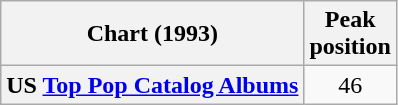<table class="wikitable plainrowheaders" style="text-align:center;">
<tr>
<th>Chart (1993)</th>
<th>Peak<br>position</th>
</tr>
<tr>
<th scope="row">US <a href='#'>Top Pop Catalog Albums</a></th>
<td>46</td>
</tr>
</table>
